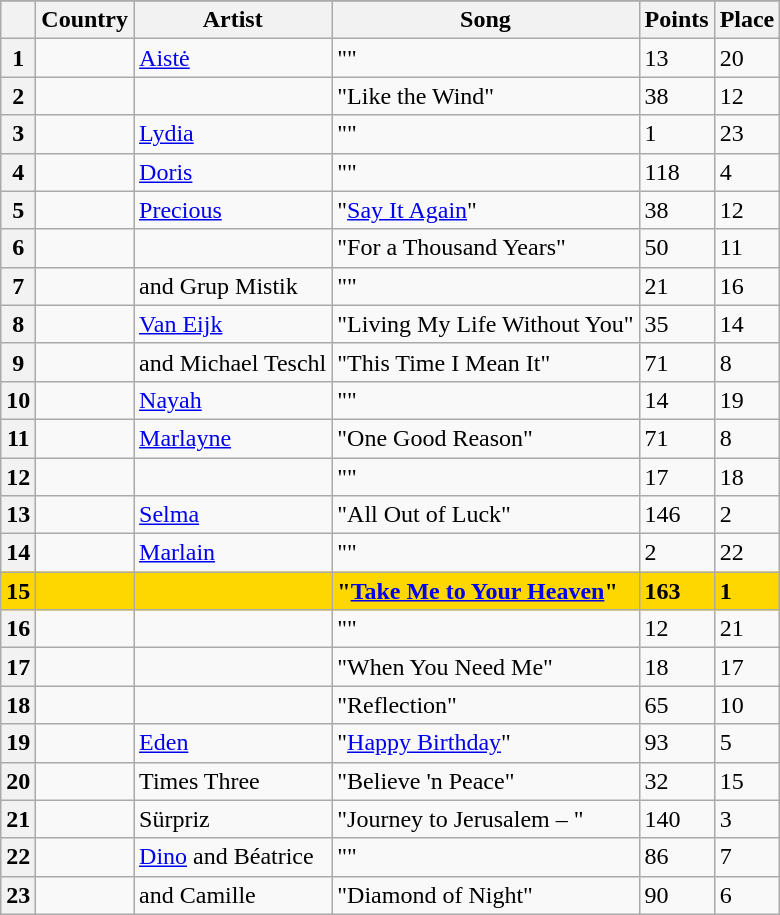<table class="sortable wikitable plainrowheaders">
<tr>
</tr>
<tr>
<th scope="col"></th>
<th scope="col">Country</th>
<th scope="col">Artist</th>
<th scope="col">Song</th>
<th scope="col">Points</th>
<th scope="col">Place</th>
</tr>
<tr>
<th scope="row" style="text-align:center;">1</th>
<td></td>
<td><a href='#'>Aistė</a></td>
<td>""</td>
<td>13</td>
<td>20</td>
</tr>
<tr>
<th scope="row" style="text-align:center;">2</th>
<td></td>
<td></td>
<td>"Like the Wind"</td>
<td>38</td>
<td>12</td>
</tr>
<tr>
<th scope="row" style="text-align:center;">3</th>
<td></td>
<td><a href='#'>Lydia</a></td>
<td>""</td>
<td>1</td>
<td>23</td>
</tr>
<tr>
<th scope="row" style="text-align:center;">4</th>
<td></td>
<td><a href='#'>Doris</a></td>
<td>""</td>
<td>118</td>
<td>4</td>
</tr>
<tr>
<th scope="row" style="text-align:center;">5</th>
<td></td>
<td><a href='#'>Precious</a></td>
<td>"<a href='#'>Say It Again</a>"</td>
<td>38</td>
<td>12</td>
</tr>
<tr>
<th scope="row" style="text-align:center;">6</th>
<td></td>
<td></td>
<td>"For a Thousand Years"</td>
<td>50</td>
<td>11</td>
</tr>
<tr>
<th scope="row" style="text-align:center;">7</th>
<td></td>
<td> and Grup Mistik</td>
<td>""</td>
<td>21</td>
<td>16</td>
</tr>
<tr>
<th scope="row" style="text-align:center;">8</th>
<td></td>
<td><a href='#'>Van Eijk</a></td>
<td>"Living My Life Without You"</td>
<td>35</td>
<td>14</td>
</tr>
<tr>
<th scope="row" style="text-align:center;">9</th>
<td></td>
<td> and Michael Teschl</td>
<td>"This Time I Mean It"</td>
<td>71</td>
<td>8</td>
</tr>
<tr>
<th scope="row" style="text-align:center;">10</th>
<td></td>
<td><a href='#'>Nayah</a></td>
<td>""</td>
<td>14</td>
<td>19</td>
</tr>
<tr>
<th scope="row" style="text-align:center;">11</th>
<td></td>
<td><a href='#'>Marlayne</a></td>
<td>"One Good Reason"</td>
<td>71</td>
<td>8</td>
</tr>
<tr>
<th scope="row" style="text-align:center;">12</th>
<td></td>
<td></td>
<td>""</td>
<td>17</td>
<td>18</td>
</tr>
<tr>
<th scope="row" style="text-align:center;">13</th>
<td></td>
<td><a href='#'>Selma</a></td>
<td>"All Out of Luck"</td>
<td>146</td>
<td>2</td>
</tr>
<tr>
<th scope="row" style="text-align:center;">14</th>
<td></td>
<td><a href='#'>Marlain</a></td>
<td>""</td>
<td>2</td>
<td>22</td>
</tr>
<tr style="font-weight:bold; background:gold;">
<th scope="row" style="text-align:center; font-weight:bold; background:gold;">15</th>
<td></td>
<td></td>
<td>"<a href='#'>Take Me to Your Heaven</a>"</td>
<td>163</td>
<td>1</td>
</tr>
<tr>
<th scope="row" style="text-align:center;">16</th>
<td></td>
<td></td>
<td>""</td>
<td>12</td>
<td>21</td>
</tr>
<tr>
<th scope="row" style="text-align:center;">17</th>
<td></td>
<td></td>
<td>"When You Need Me"</td>
<td>18</td>
<td>17</td>
</tr>
<tr>
<th scope="row" style="text-align:center;">18</th>
<td></td>
<td></td>
<td>"Reflection"</td>
<td>65</td>
<td>10</td>
</tr>
<tr>
<th scope="row" style="text-align:center;">19</th>
<td></td>
<td><a href='#'>Eden</a></td>
<td>"<a href='#'>Happy Birthday</a>"</td>
<td>93</td>
<td>5</td>
</tr>
<tr>
<th scope="row" style="text-align:center;">20</th>
<td></td>
<td>Times Three</td>
<td>"Believe 'n Peace"</td>
<td>32</td>
<td>15</td>
</tr>
<tr>
<th scope="row" style="text-align:center;">21</th>
<td></td>
<td>Sürpriz</td>
<td>"Journey to Jerusalem – "</td>
<td>140</td>
<td>3</td>
</tr>
<tr>
<th scope="row" style="text-align:center;">22</th>
<td></td>
<td><a href='#'>Dino</a> and Béatrice</td>
<td>""</td>
<td>86</td>
<td>7</td>
</tr>
<tr>
<th scope="row" style="text-align:center;">23</th>
<td></td>
<td> and Camille</td>
<td>"Diamond of Night"</td>
<td>90</td>
<td>6</td>
</tr>
</table>
